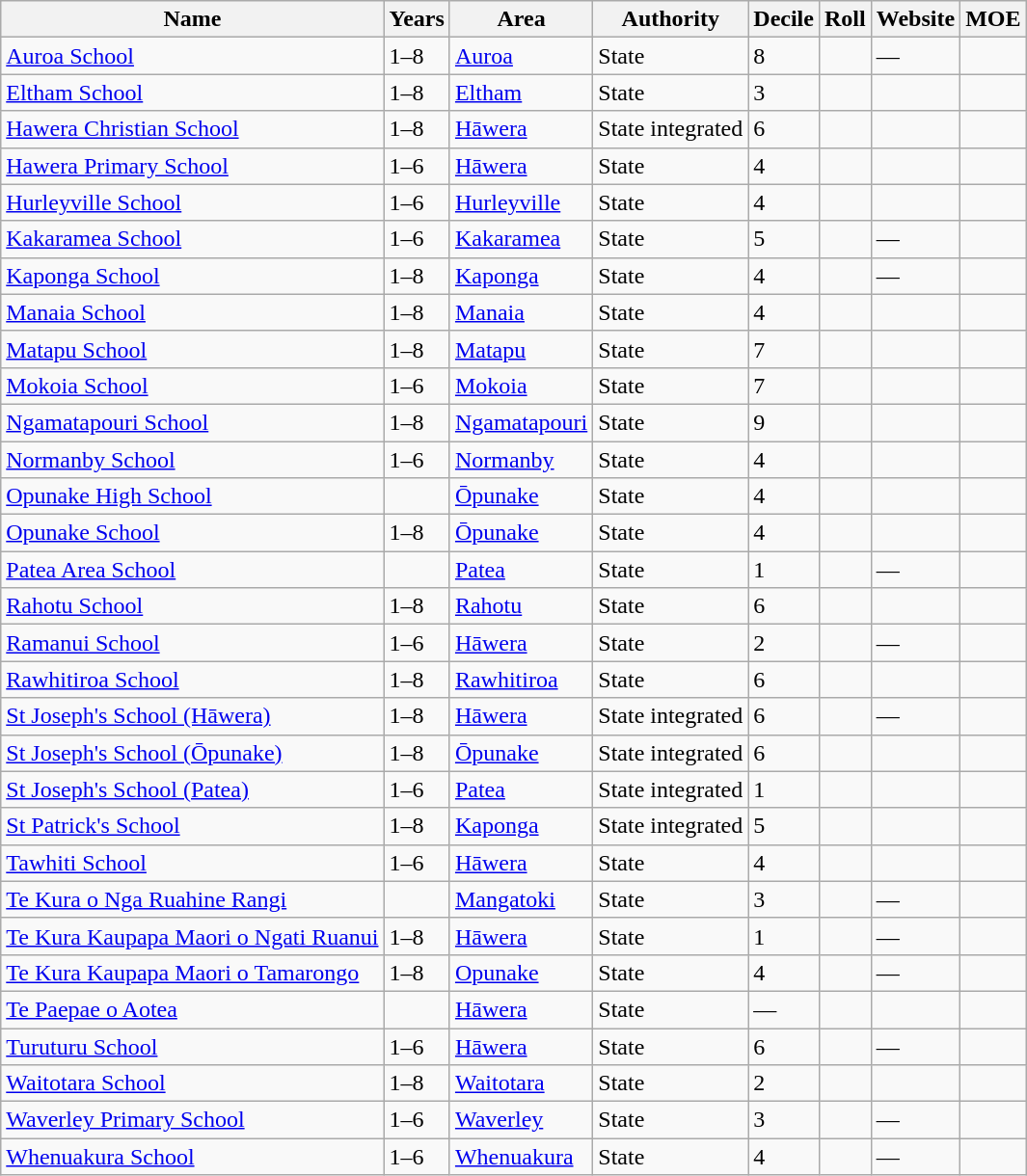<table class="wikitable sortable">
<tr>
<th>Name</th>
<th>Years</th>
<th>Area</th>
<th>Authority</th>
<th>Decile</th>
<th>Roll</th>
<th class="unsortable">Website</th>
<th>MOE</th>
</tr>
<tr>
<td><a href='#'>Auroa School</a></td>
<td>1–8</td>
<td><a href='#'>Auroa</a></td>
<td>State</td>
<td>8</td>
<td></td>
<td>—</td>
<td></td>
</tr>
<tr>
<td><a href='#'>Eltham School</a></td>
<td>1–8</td>
<td><a href='#'>Eltham</a></td>
<td>State</td>
<td>3</td>
<td></td>
<td></td>
<td></td>
</tr>
<tr>
<td><a href='#'>Hawera Christian School</a></td>
<td>1–8</td>
<td><a href='#'>Hāwera</a></td>
<td>State integrated</td>
<td>6</td>
<td></td>
<td></td>
<td></td>
</tr>
<tr>
<td><a href='#'>Hawera Primary School</a></td>
<td>1–6</td>
<td><a href='#'>Hāwera</a></td>
<td>State</td>
<td>4</td>
<td></td>
<td></td>
<td></td>
</tr>
<tr>
<td><a href='#'>Hurleyville School</a></td>
<td>1–6</td>
<td><a href='#'>Hurleyville</a></td>
<td>State</td>
<td>4</td>
<td></td>
<td></td>
<td></td>
</tr>
<tr>
<td><a href='#'>Kakaramea School</a></td>
<td>1–6</td>
<td><a href='#'>Kakaramea</a></td>
<td>State</td>
<td>5</td>
<td></td>
<td>—</td>
<td></td>
</tr>
<tr>
<td><a href='#'>Kaponga School</a></td>
<td>1–8</td>
<td><a href='#'>Kaponga</a></td>
<td>State</td>
<td>4</td>
<td></td>
<td>—</td>
<td></td>
</tr>
<tr>
<td><a href='#'>Manaia School</a></td>
<td>1–8</td>
<td><a href='#'>Manaia</a></td>
<td>State</td>
<td>4</td>
<td></td>
<td></td>
<td></td>
</tr>
<tr>
<td><a href='#'>Matapu School</a></td>
<td>1–8</td>
<td><a href='#'>Matapu</a></td>
<td>State</td>
<td>7</td>
<td></td>
<td></td>
<td></td>
</tr>
<tr>
<td><a href='#'>Mokoia School</a></td>
<td>1–6</td>
<td><a href='#'>Mokoia</a></td>
<td>State</td>
<td>7</td>
<td></td>
<td></td>
<td></td>
</tr>
<tr>
<td><a href='#'>Ngamatapouri School</a></td>
<td>1–8</td>
<td><a href='#'>Ngamatapouri</a></td>
<td>State</td>
<td>9</td>
<td></td>
<td></td>
<td></td>
</tr>
<tr>
<td><a href='#'>Normanby School</a></td>
<td>1–6</td>
<td><a href='#'>Normanby</a></td>
<td>State</td>
<td>4</td>
<td></td>
<td></td>
<td></td>
</tr>
<tr>
<td><a href='#'>Opunake High School</a></td>
<td></td>
<td><a href='#'>Ōpunake</a></td>
<td>State</td>
<td>4</td>
<td></td>
<td></td>
<td></td>
</tr>
<tr>
<td><a href='#'>Opunake School</a></td>
<td>1–8</td>
<td><a href='#'>Ōpunake</a></td>
<td>State</td>
<td>4</td>
<td></td>
<td></td>
<td></td>
</tr>
<tr>
<td><a href='#'>Patea Area School</a></td>
<td></td>
<td><a href='#'>Patea</a></td>
<td>State</td>
<td>1</td>
<td></td>
<td>—</td>
<td></td>
</tr>
<tr>
<td><a href='#'>Rahotu School</a></td>
<td>1–8</td>
<td><a href='#'>Rahotu</a></td>
<td>State</td>
<td>6</td>
<td></td>
<td></td>
<td></td>
</tr>
<tr>
<td><a href='#'>Ramanui School</a></td>
<td>1–6</td>
<td><a href='#'>Hāwera</a></td>
<td>State</td>
<td>2</td>
<td></td>
<td>—</td>
<td></td>
</tr>
<tr>
<td><a href='#'>Rawhitiroa School</a></td>
<td>1–8</td>
<td><a href='#'>Rawhitiroa</a></td>
<td>State</td>
<td>6</td>
<td></td>
<td></td>
<td></td>
</tr>
<tr>
<td><a href='#'>St Joseph's School (Hāwera)</a></td>
<td>1–8</td>
<td><a href='#'>Hāwera</a></td>
<td>State integrated</td>
<td>6</td>
<td></td>
<td>—</td>
<td></td>
</tr>
<tr>
<td><a href='#'>St Joseph's School (Ōpunake)</a></td>
<td>1–8</td>
<td><a href='#'>Ōpunake</a></td>
<td>State integrated</td>
<td>6</td>
<td></td>
<td></td>
<td></td>
</tr>
<tr>
<td><a href='#'>St Joseph's School (Patea)</a></td>
<td>1–6</td>
<td><a href='#'>Patea</a></td>
<td>State integrated</td>
<td>1</td>
<td></td>
<td></td>
<td></td>
</tr>
<tr>
<td><a href='#'>St Patrick's School</a></td>
<td>1–8</td>
<td><a href='#'>Kaponga</a></td>
<td>State integrated</td>
<td>5</td>
<td></td>
<td></td>
<td></td>
</tr>
<tr>
<td><a href='#'>Tawhiti School</a></td>
<td>1–6</td>
<td><a href='#'>Hāwera</a></td>
<td>State</td>
<td>4</td>
<td></td>
<td></td>
<td></td>
</tr>
<tr>
<td><a href='#'>Te Kura o Nga Ruahine Rangi</a></td>
<td></td>
<td><a href='#'>Mangatoki</a></td>
<td>State</td>
<td>3</td>
<td></td>
<td>—</td>
<td></td>
</tr>
<tr>
<td><a href='#'>Te Kura Kaupapa Maori o Ngati Ruanui</a></td>
<td>1–8</td>
<td><a href='#'>Hāwera</a></td>
<td>State</td>
<td>1</td>
<td></td>
<td>—</td>
<td></td>
</tr>
<tr>
<td><a href='#'>Te Kura Kaupapa Maori o Tamarongo</a></td>
<td>1–8</td>
<td><a href='#'>Opunake</a></td>
<td>State</td>
<td>4</td>
<td></td>
<td>—</td>
<td></td>
</tr>
<tr>
<td><a href='#'>Te Paepae o Aotea</a></td>
<td></td>
<td><a href='#'>Hāwera</a></td>
<td>State</td>
<td>—</td>
<td></td>
<td></td>
<td></td>
</tr>
<tr>
<td><a href='#'>Turuturu School</a></td>
<td>1–6</td>
<td><a href='#'>Hāwera</a></td>
<td>State</td>
<td>6</td>
<td></td>
<td>—</td>
<td></td>
</tr>
<tr>
<td><a href='#'>Waitotara School</a></td>
<td>1–8</td>
<td><a href='#'>Waitotara</a></td>
<td>State</td>
<td>2</td>
<td></td>
<td></td>
<td></td>
</tr>
<tr>
<td><a href='#'>Waverley Primary School</a></td>
<td>1–6</td>
<td><a href='#'>Waverley</a></td>
<td>State</td>
<td>3</td>
<td></td>
<td>—</td>
<td></td>
</tr>
<tr>
<td><a href='#'>Whenuakura School</a></td>
<td>1–6</td>
<td><a href='#'>Whenuakura</a></td>
<td>State</td>
<td>4</td>
<td></td>
<td>—</td>
<td></td>
</tr>
</table>
